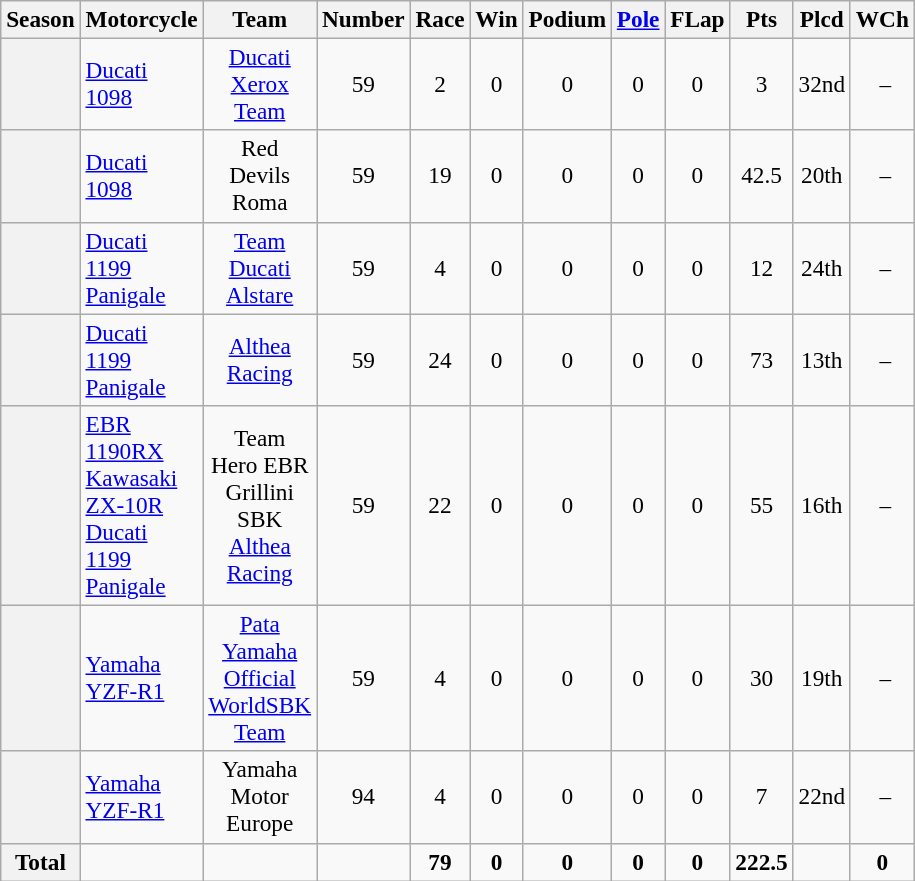<table class="wikitable" style="text-align:center; font-size:97%;" width="600">
<tr>
<th>Season</th>
<th>Motorcycle</th>
<th>Team</th>
<th>Number</th>
<th>Race</th>
<th>Win</th>
<th>Podium</th>
<th><a href='#'>Pole</a></th>
<th>FLap</th>
<th>Pts</th>
<th>Plcd</th>
<th>WCh</th>
</tr>
<tr>
<th></th>
<td align="left"><a href='#'>Ducati 1098</a></td>
<td><a href='#'>Ducati Xerox Team</a></td>
<td>59</td>
<td>2</td>
<td>0</td>
<td>0</td>
<td>0</td>
<td>0</td>
<td>3</td>
<td>32nd</td>
<td> –</td>
</tr>
<tr>
<th></th>
<td align="left"><a href='#'>Ducati 1098</a></td>
<td>Red Devils Roma</td>
<td>59</td>
<td>19</td>
<td>0</td>
<td>0</td>
<td>0</td>
<td>0</td>
<td>42.5</td>
<td>20th</td>
<td> –</td>
</tr>
<tr>
<th></th>
<td align="left"><a href='#'>Ducati 1199 Panigale</a></td>
<td><a href='#'>Team Ducati Alstare</a></td>
<td>59</td>
<td>4</td>
<td>0</td>
<td>0</td>
<td>0</td>
<td>0</td>
<td>12</td>
<td>24th</td>
<td> –</td>
</tr>
<tr>
<th></th>
<td align="left"><a href='#'>Ducati 1199 Panigale</a></td>
<td><a href='#'>Althea Racing</a></td>
<td>59</td>
<td>24</td>
<td>0</td>
<td>0</td>
<td>0</td>
<td>0</td>
<td>73</td>
<td>13th</td>
<td> –</td>
</tr>
<tr>
<th></th>
<td align="left"><a href='#'>EBR 1190RX</a><br><a href='#'>Kawasaki ZX-10R</a><br><a href='#'>Ducati 1199 Panigale</a></td>
<td>Team Hero EBR<br>Grillini SBK<br><a href='#'>Althea Racing</a></td>
<td>59</td>
<td>22</td>
<td>0</td>
<td>0</td>
<td>0</td>
<td>0</td>
<td>55</td>
<td>16th</td>
<td> –</td>
</tr>
<tr>
<th></th>
<td align="left"><a href='#'>Yamaha YZF-R1</a></td>
<td><a href='#'>Pata Yamaha Official WorldSBK Team</a></td>
<td>59</td>
<td>4</td>
<td>0</td>
<td>0</td>
<td>0</td>
<td>0</td>
<td>30</td>
<td>19th</td>
<td> –</td>
</tr>
<tr>
<th></th>
<td align="left"><a href='#'>Yamaha YZF-R1</a></td>
<td>Yamaha Motor Europe</td>
<td>94</td>
<td>4</td>
<td>0</td>
<td>0</td>
<td>0</td>
<td>0</td>
<td>7</td>
<td>22nd</td>
<td> –</td>
</tr>
<tr>
<th>Total</th>
<td></td>
<td></td>
<td></td>
<td><strong>79</strong></td>
<td><strong>0</strong></td>
<td><strong>0</strong></td>
<td><strong>0</strong></td>
<td><strong>0</strong></td>
<td><strong>222.5</strong></td>
<td></td>
<td><strong>0</strong></td>
</tr>
</table>
